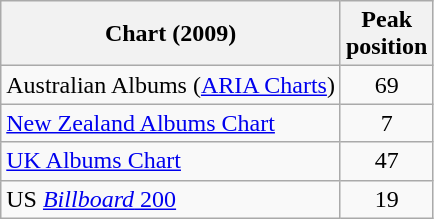<table class="wikitable">
<tr>
<th>Chart (2009)</th>
<th>Peak <br>position</th>
</tr>
<tr>
<td>Australian Albums (<a href='#'>ARIA Charts</a>)</td>
<td style="text-align:center;">69</td>
</tr>
<tr>
<td><a href='#'>New Zealand Albums Chart</a></td>
<td style="text-align:center;">7</td>
</tr>
<tr>
<td><a href='#'>UK Albums Chart</a></td>
<td style="text-align:center;">47</td>
</tr>
<tr>
<td>US <a href='#'><em>Billboard</em> 200</a></td>
<td style="text-align:center;">19</td>
</tr>
</table>
